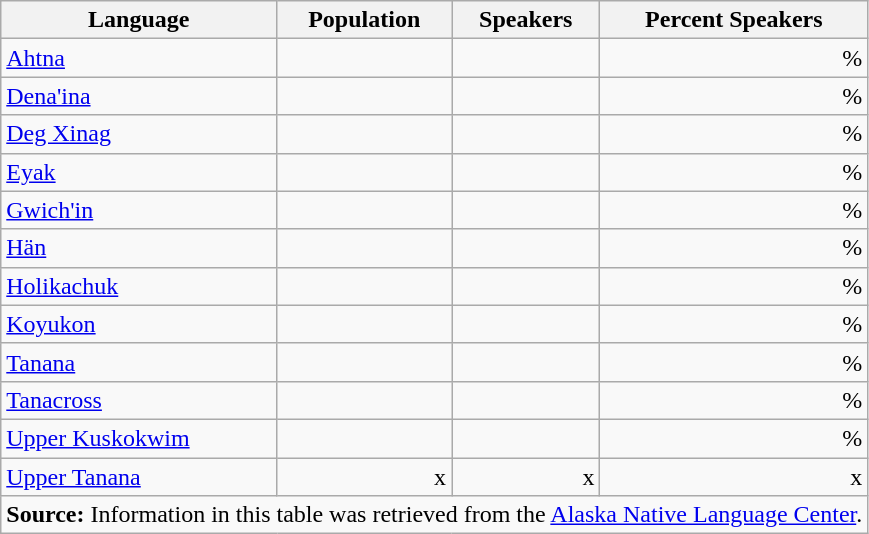<table class="wikitable sortable">
<tr>
<th>Language</th>
<th>Population</th>
<th>Speakers</th>
<th>Percent Speakers</th>
</tr>
<tr>
<td><a href='#'>Ahtna</a></td>
<td align=right></td>
<td align=right></td>
<td align=right>%</td>
</tr>
<tr class="sortbottom">
<td><a href='#'>Dena'ina</a></td>
<td align=right></td>
<td align=right></td>
<td align=right>%</td>
</tr>
<tr>
<td><a href='#'>Deg Xinag</a></td>
<td align=right></td>
<td align=right></td>
<td align=right>%</td>
</tr>
<tr>
<td><a href='#'>Eyak</a></td>
<td align=right></td>
<td align=right></td>
<td align=right>%</td>
</tr>
<tr>
<td><a href='#'>Gwich'in</a></td>
<td align=right></td>
<td align=right></td>
<td align=right>%</td>
</tr>
<tr>
<td><a href='#'>Hän</a></td>
<td align=right></td>
<td align=right></td>
<td align=right>%</td>
</tr>
<tr>
<td><a href='#'>Holikachuk</a></td>
<td align=right></td>
<td align=right></td>
<td align=right>%</td>
</tr>
<tr>
<td><a href='#'>Koyukon</a></td>
<td align=right></td>
<td align=right></td>
<td align=right>%</td>
</tr>
<tr>
<td><a href='#'>Tanana</a></td>
<td align=right></td>
<td align=right></td>
<td align=right>%</td>
</tr>
<tr>
<td><a href='#'>Tanacross</a></td>
<td align=right></td>
<td align=right></td>
<td align=right>%</td>
</tr>
<tr>
<td><a href='#'>Upper Kuskokwim</a></td>
<td align=right></td>
<td align=right></td>
<td align=right>%</td>
</tr>
<tr class="sortbottom">
<td><a href='#'>Upper Tanana</a></td>
<td align=right>x</td>
<td align=right>x</td>
<td align=right>x</td>
</tr>
<tr>
<td colspan="4" style="text-align: center;"><strong>Source:</strong> Information in this table was retrieved from the <a href='#'>Alaska Native Language Center</a>.</td>
</tr>
</table>
